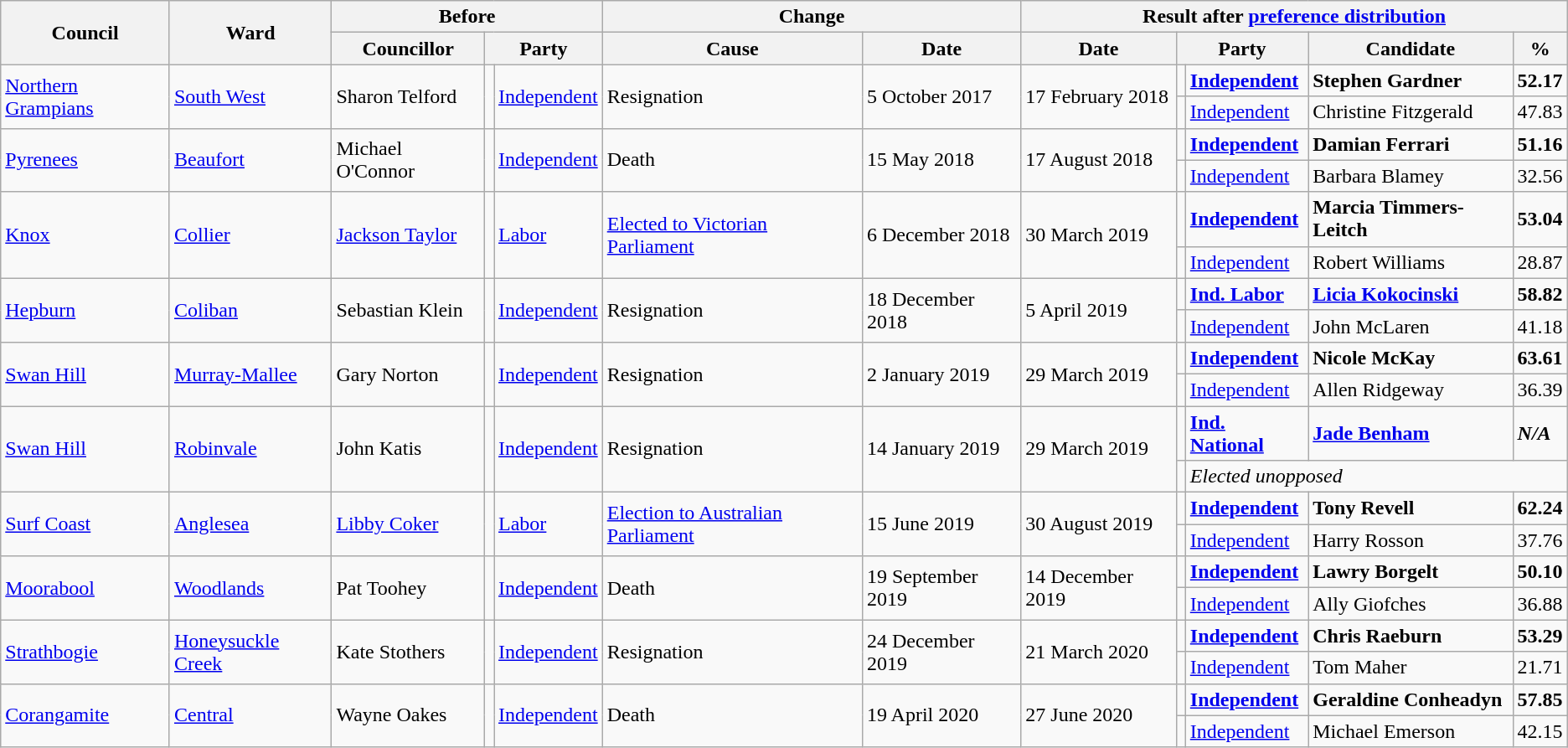<table class="wikitable sortable" style="border: none;">
<tr>
<th rowspan="2">Council</th>
<th rowspan="2">Ward</th>
<th colspan="3">Before</th>
<th colspan="2">Change</th>
<th colspan="7">Result after <a href='#'>preference distribution</a></th>
</tr>
<tr>
<th>Councillor</th>
<th colspan="2">Party</th>
<th>Cause</th>
<th>Date</th>
<th>Date</th>
<th colspan="2">Party</th>
<th>Candidate</th>
<th>%</th>
</tr>
<tr>
<td rowspan="2"><a href='#'>Northern Grampians</a></td>
<td rowspan="2"><a href='#'>South West</a></td>
<td rowspan="2">Sharon Telford</td>
<td rowspan="2" ></td>
<td rowspan="2"><a href='#'>Independent</a></td>
<td rowspan="2">Resignation</td>
<td rowspan="2">5 October 2017</td>
<td rowspan="2">17 February 2018</td>
<td></td>
<td><strong><a href='#'>Independent</a></strong></td>
<td><strong>Stephen Gardner</strong></td>
<td><strong>52.17</strong></td>
</tr>
<tr>
<td></td>
<td><a href='#'>Independent</a></td>
<td>Christine Fitzgerald</td>
<td>47.83</td>
</tr>
<tr>
<td rowspan="2"><a href='#'>Pyrenees</a></td>
<td rowspan="2"><a href='#'>Beaufort</a></td>
<td rowspan="2">Michael O'Connor</td>
<td rowspan="2" ></td>
<td rowspan="2"><a href='#'>Independent</a></td>
<td rowspan="2">Death</td>
<td rowspan="2">15 May 2018</td>
<td rowspan="2">17 August 2018</td>
<td></td>
<td><strong><a href='#'>Independent</a></strong></td>
<td><strong>Damian Ferrari</strong></td>
<td><strong>51.16</strong></td>
</tr>
<tr>
<td></td>
<td><a href='#'>Independent</a></td>
<td>Barbara Blamey</td>
<td>32.56</td>
</tr>
<tr>
<td rowspan="2"><a href='#'>Knox</a></td>
<td rowspan="2"><a href='#'>Collier</a></td>
<td rowspan="2"><a href='#'>Jackson Taylor</a></td>
<td rowspan="2" ></td>
<td rowspan="2"><a href='#'>Labor</a></td>
<td rowspan="2"><a href='#'>Elected to Victorian Parliament</a></td>
<td rowspan="2">6 December 2018</td>
<td rowspan="2">30 March 2019</td>
<td></td>
<td><strong><a href='#'>Independent</a></strong></td>
<td><strong>Marcia Timmers-Leitch</strong></td>
<td><strong>53.04</strong></td>
</tr>
<tr>
<td></td>
<td><a href='#'>Independent</a></td>
<td>Robert Williams</td>
<td>28.87</td>
</tr>
<tr>
<td rowspan="2"><a href='#'>Hepburn</a></td>
<td rowspan="2"><a href='#'>Coliban</a></td>
<td rowspan="2">Sebastian Klein</td>
<td rowspan="2" ></td>
<td rowspan="2"><a href='#'>Independent</a></td>
<td rowspan="2">Resignation</td>
<td rowspan="2">18 December 2018</td>
<td rowspan="2">5 April 2019</td>
<td></td>
<td><strong><a href='#'>Ind. Labor</a></strong></td>
<td><strong><a href='#'>Licia Kokocinski</a></strong></td>
<td><strong>58.82</strong></td>
</tr>
<tr>
<td></td>
<td><a href='#'>Independent</a></td>
<td>John McLaren</td>
<td>41.18</td>
</tr>
<tr>
<td rowspan="2"><a href='#'>Swan Hill</a></td>
<td rowspan="2"><a href='#'>Murray-Mallee</a></td>
<td rowspan="2">Gary Norton</td>
<td rowspan="2" ></td>
<td rowspan="2"><a href='#'>Independent</a></td>
<td rowspan="2">Resignation</td>
<td rowspan="2">2 January 2019</td>
<td rowspan="2">29 March 2019</td>
<td></td>
<td><strong><a href='#'>Independent</a></strong></td>
<td><strong>Nicole McKay</strong></td>
<td><strong>63.61</strong></td>
</tr>
<tr>
<td></td>
<td><a href='#'>Independent</a></td>
<td>Allen Ridgeway</td>
<td>36.39</td>
</tr>
<tr>
<td rowspan="2"><a href='#'>Swan Hill</a></td>
<td rowspan="2"><a href='#'>Robinvale</a></td>
<td rowspan="2">John Katis</td>
<td rowspan="2" ></td>
<td rowspan="2"><a href='#'>Independent</a></td>
<td rowspan="2">Resignation</td>
<td rowspan="2">14 January 2019</td>
<td rowspan="2">29 March 2019</td>
<td></td>
<td><strong><a href='#'>Ind.</a> <a href='#'>National</a></strong></td>
<td><strong><a href='#'>Jade Benham</a></strong></td>
<td><strong><em>N/A</em></strong></td>
</tr>
<tr>
<td></td>
<td colspan="3"><em>Elected unopposed</em></td>
</tr>
<tr>
<td rowspan="2"><a href='#'>Surf Coast</a></td>
<td rowspan="2"><a href='#'>Anglesea</a></td>
<td rowspan="2"><a href='#'>Libby Coker</a></td>
<td rowspan="2" ></td>
<td rowspan="2"><a href='#'>Labor</a></td>
<td rowspan="2"><a href='#'>Election to Australian Parliament</a></td>
<td rowspan="2">15 June 2019</td>
<td rowspan="2">30 August 2019</td>
<td></td>
<td><strong><a href='#'>Independent</a></strong></td>
<td><strong>Tony Revell</strong></td>
<td><strong>62.24</strong></td>
</tr>
<tr>
<td></td>
<td><a href='#'>Independent</a></td>
<td>Harry Rosson</td>
<td>37.76</td>
</tr>
<tr>
<td rowspan="2"><a href='#'>Moorabool</a></td>
<td rowspan="2"><a href='#'>Woodlands</a></td>
<td rowspan="2">Pat Toohey</td>
<td rowspan="2" ></td>
<td rowspan="2"><a href='#'>Independent</a></td>
<td rowspan="2">Death</td>
<td rowspan="2">19 September 2019</td>
<td rowspan="2">14 December 2019</td>
<td></td>
<td><strong><a href='#'>Independent</a></strong></td>
<td><strong>Lawry Borgelt</strong></td>
<td><strong>50.10</strong></td>
</tr>
<tr>
<td></td>
<td><a href='#'>Independent</a></td>
<td>Ally Giofches</td>
<td>36.88</td>
</tr>
<tr>
<td rowspan="2"><a href='#'>Strathbogie</a></td>
<td rowspan="2"><a href='#'>Honeysuckle Creek</a></td>
<td rowspan="2">Kate Stothers</td>
<td rowspan="2" ></td>
<td rowspan="2"><a href='#'>Independent</a></td>
<td rowspan="2">Resignation</td>
<td rowspan="2">24 December 2019</td>
<td rowspan="2">21 March 2020</td>
<td></td>
<td><strong><a href='#'>Independent</a></strong></td>
<td><strong>Chris Raeburn</strong></td>
<td><strong>53.29</strong></td>
</tr>
<tr>
<td></td>
<td><a href='#'>Independent</a></td>
<td>Tom Maher</td>
<td>21.71</td>
</tr>
<tr>
<td rowspan="2"><a href='#'>Corangamite</a></td>
<td rowspan="2"><a href='#'>Central</a></td>
<td rowspan="2">Wayne Oakes</td>
<td rowspan="2" ></td>
<td rowspan="2"><a href='#'>Independent</a></td>
<td rowspan="2">Death</td>
<td rowspan="2">19 April 2020</td>
<td rowspan="2">27 June 2020</td>
<td></td>
<td><strong><a href='#'>Independent</a></strong></td>
<td><strong>Geraldine Conheadyn</strong></td>
<td><strong>57.85</strong></td>
</tr>
<tr>
<td></td>
<td><a href='#'>Independent</a></td>
<td>Michael Emerson</td>
<td>42.15</td>
</tr>
</table>
